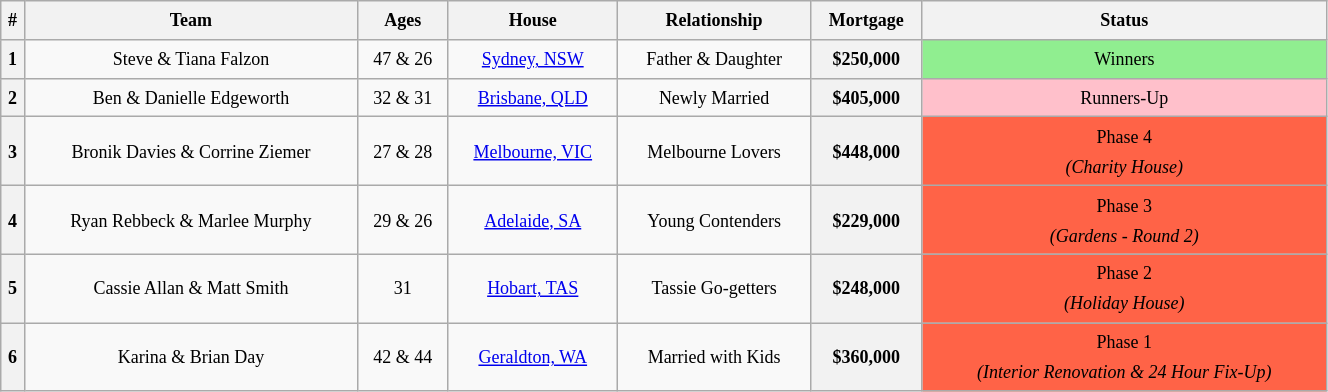<table class="wikitable" style="text-align: center; font-size: 9pt; line-height:20px; width:70%">
<tr valign="top">
<th>#</th>
<th>Team</th>
<th>Ages</th>
<th>House</th>
<th>Relationship</th>
<th>Mortgage</th>
<th>Status</th>
</tr>
<tr>
<th>1</th>
<td>Steve & Tiana Falzon</td>
<td>47 & 26</td>
<td><a href='#'>Sydney, NSW</a></td>
<td>Father & Daughter</td>
<th>$250,000</th>
<td bgcolor="lightgreen">Winners</td>
</tr>
<tr>
<th>2</th>
<td>Ben & Danielle Edgeworth</td>
<td>32 & 31</td>
<td><a href='#'>Brisbane, QLD</a></td>
<td>Newly Married</td>
<th>$405,000</th>
<td bgcolor="pink">Runners-Up</td>
</tr>
<tr>
<th>3</th>
<td>Bronik Davies & Corrine Ziemer</td>
<td>27 & 28</td>
<td><a href='#'>Melbourne, VIC</a></td>
<td>Melbourne Lovers</td>
<th>$448,000</th>
<td bgcolor="tomato">Phase 4<br><em>(Charity House)</em></td>
</tr>
<tr>
<th>4</th>
<td>Ryan Rebbeck & Marlee Murphy</td>
<td>29 & 26</td>
<td><a href='#'>Adelaide, SA</a></td>
<td>Young Contenders</td>
<th>$229,000</th>
<td bgcolor="tomato">Phase 3<br><em>(Gardens - Round 2)</em></td>
</tr>
<tr>
<th>5</th>
<td>Cassie Allan & Matt Smith</td>
<td>31</td>
<td><a href='#'>Hobart, TAS</a></td>
<td>Tassie Go-getters</td>
<th>$248,000</th>
<td bgcolor="tomato">Phase 2<br><em>(Holiday House)</em></td>
</tr>
<tr>
<th>6</th>
<td>Karina & Brian Day</td>
<td>42 & 44</td>
<td><a href='#'>Geraldton, WA</a></td>
<td>Married with Kids</td>
<th>$360,000</th>
<td bgcolor="tomato">Phase 1<br><em>(Interior Renovation & 24 Hour Fix-Up)</em></td>
</tr>
</table>
